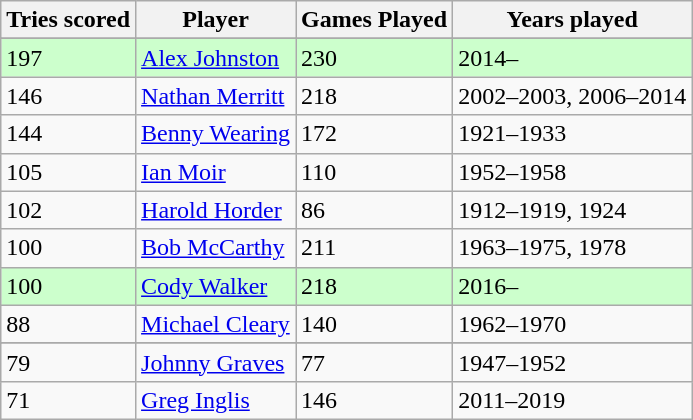<table class="wikitable" style="text-align:left">
<tr>
<th>Tries scored</th>
<th>Player</th>
<th>Games Played</th>
<th>Years played</th>
</tr>
<tr>
</tr>
<tr bgcolor=#CCFFCC>
<td>197</td>
<td style"text-align:left;"><a href='#'>Alex Johnston</a></td>
<td>230</td>
<td>2014–</td>
</tr>
<tr>
<td>146</td>
<td style="text-align:left;"><a href='#'>Nathan Merritt</a></td>
<td>218</td>
<td>2002–2003, 2006–2014</td>
</tr>
<tr>
<td>144</td>
<td style="text-align:left;"><a href='#'>Benny Wearing</a></td>
<td>172</td>
<td>1921–1933</td>
</tr>
<tr>
<td>105</td>
<td style="text-align:left;"><a href='#'>Ian Moir</a></td>
<td>110</td>
<td>1952–1958</td>
</tr>
<tr>
<td>102</td>
<td style="text-align:left;"><a href='#'>Harold Horder</a></td>
<td>86</td>
<td>1912–1919, 1924</td>
</tr>
<tr>
<td>100</td>
<td style="text-align:left;"><a href='#'>Bob McCarthy</a></td>
<td>211</td>
<td>1963–1975, 1978</td>
</tr>
<tr bgcolor="#CCFFCC">
<td>100</td>
<td style="text-align:left;"><a href='#'>Cody Walker</a></td>
<td>218</td>
<td>2016–</td>
</tr>
<tr>
<td>88</td>
<td style="text-align:left;"><a href='#'>Michael Cleary</a></td>
<td>140</td>
<td>1962–1970</td>
</tr>
<tr>
</tr>
<tr>
<td>79</td>
<td style="text-align:left;"><a href='#'>Johnny Graves</a></td>
<td>77</td>
<td>1947–1952</td>
</tr>
<tr>
<td>71</td>
<td style="text-align:left;"><a href='#'>Greg Inglis</a></td>
<td>146</td>
<td>2011–2019</td>
</tr>
</table>
